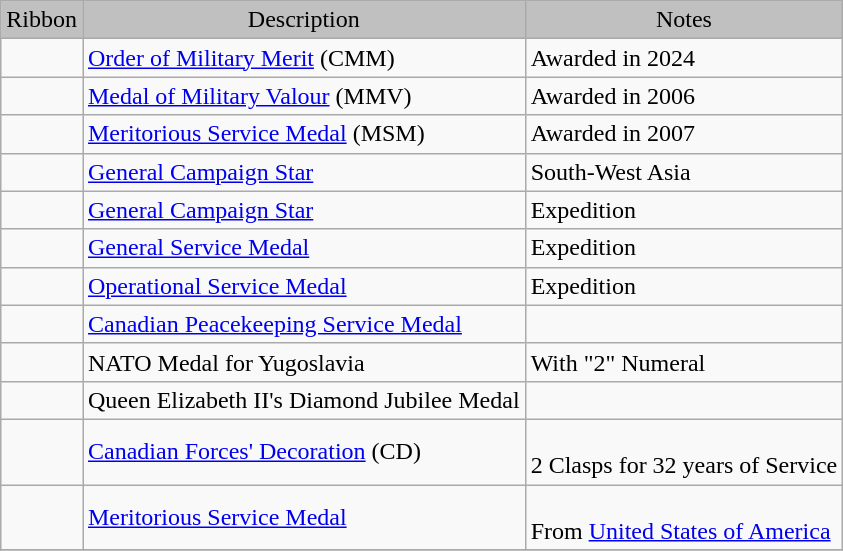<table class="wikitable">
<tr style="background:silver;" align="center">
<td>Ribbon</td>
<td>Description</td>
<td>Notes</td>
</tr>
<tr>
<td></td>
<td><a href='#'>Order of Military Merit</a> (CMM)</td>
<td>Awarded in 2024</td>
</tr>
<tr>
<td></td>
<td><a href='#'>Medal of Military Valour</a> (MMV)</td>
<td>Awarded in 2006</td>
</tr>
<tr>
<td></td>
<td><a href='#'>Meritorious Service Medal</a> (MSM)</td>
<td>Awarded in 2007</td>
</tr>
<tr>
<td></td>
<td><a href='#'>General Campaign Star</a></td>
<td>South-West Asia</td>
</tr>
<tr>
<td></td>
<td><a href='#'>General Campaign Star</a></td>
<td>Expedition</td>
</tr>
<tr>
<td></td>
<td><a href='#'>General Service Medal</a></td>
<td>Expedition</td>
</tr>
<tr>
<td></td>
<td><a href='#'>Operational Service Medal</a></td>
<td>Expedition</td>
</tr>
<tr>
<td></td>
<td><a href='#'>Canadian Peacekeeping Service Medal</a></td>
<td></td>
</tr>
<tr>
<td></td>
<td>NATO Medal for Yugoslavia</td>
<td>With "2" Numeral</td>
</tr>
<tr>
<td></td>
<td>Queen Elizabeth II's Diamond Jubilee Medal</td>
<td></td>
</tr>
<tr>
<td></td>
<td><a href='#'>Canadian Forces' Decoration</a> (CD)</td>
<td><br>2 Clasps for 32 years of Service</td>
</tr>
<tr>
<td></td>
<td><a href='#'>Meritorious Service Medal</a></td>
<td><br>From <a href='#'>United States of America</a></td>
</tr>
<tr ththt>
</tr>
</table>
